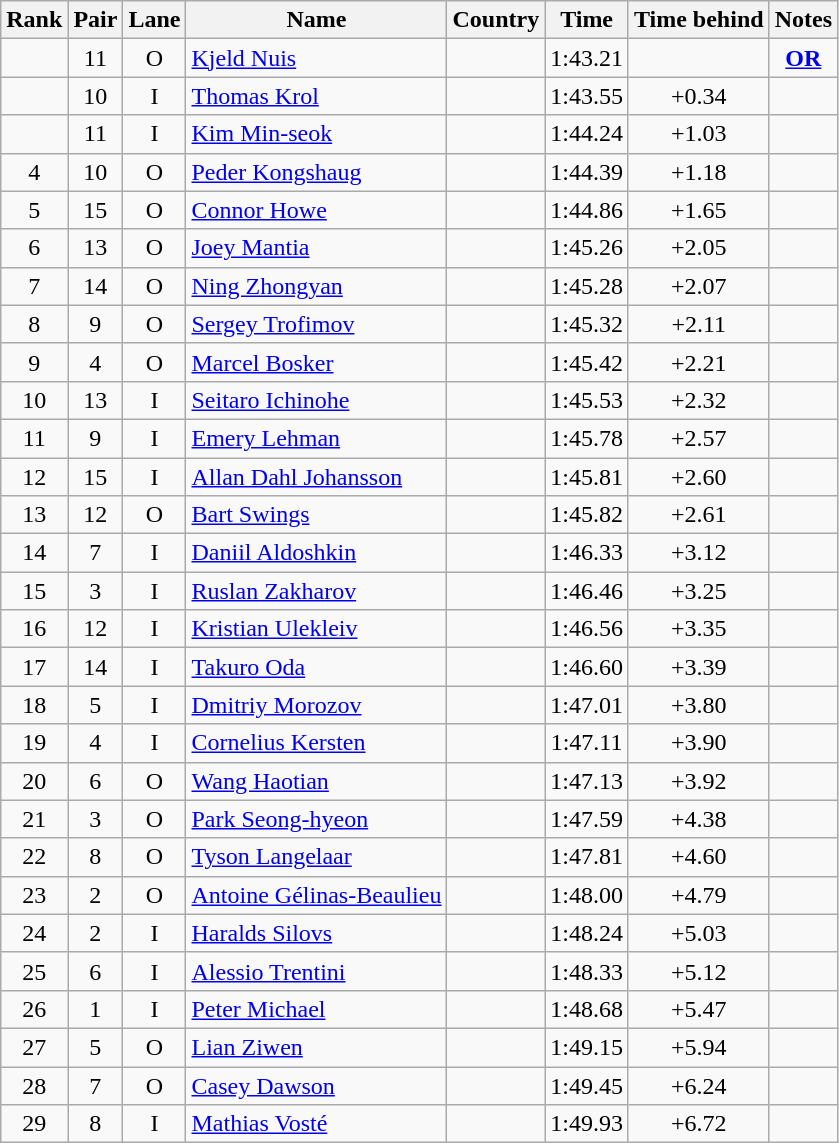<table class="wikitable sortable" style="text-align:center">
<tr>
<th>Rank</th>
<th>Pair</th>
<th>Lane</th>
<th>Name</th>
<th>Country</th>
<th>Time</th>
<th>Time behind</th>
<th>Notes</th>
</tr>
<tr>
<td></td>
<td>11</td>
<td>O</td>
<td align=left><a href='#'>Kjeld Nuis</a></td>
<td align=left></td>
<td>1:43.21</td>
<td></td>
<td><strong><a href='#'>OR</a></strong></td>
</tr>
<tr>
<td></td>
<td>10</td>
<td>I</td>
<td align=left><a href='#'>Thomas Krol</a></td>
<td align=left></td>
<td>1:43.55</td>
<td>+0.34</td>
<td></td>
</tr>
<tr>
<td></td>
<td>11</td>
<td>I</td>
<td align=left><a href='#'>Kim Min-seok</a></td>
<td align=left></td>
<td>1:44.24</td>
<td>+1.03</td>
<td></td>
</tr>
<tr>
<td>4</td>
<td>10</td>
<td>O</td>
<td align=left><a href='#'>Peder Kongshaug</a></td>
<td align=left></td>
<td>1:44.39</td>
<td>+1.18</td>
<td></td>
</tr>
<tr>
<td>5</td>
<td>15</td>
<td>O</td>
<td align=left><a href='#'>Connor Howe</a></td>
<td align=left></td>
<td>1:44.86</td>
<td>+1.65</td>
<td></td>
</tr>
<tr>
<td>6</td>
<td>13</td>
<td>O</td>
<td align=left><a href='#'>Joey Mantia</a></td>
<td align=left></td>
<td>1:45.26</td>
<td>+2.05</td>
<td></td>
</tr>
<tr>
<td>7</td>
<td>14</td>
<td>O</td>
<td align=left><a href='#'>Ning Zhongyan</a></td>
<td align=left></td>
<td>1:45.28</td>
<td>+2.07</td>
<td></td>
</tr>
<tr>
<td>8</td>
<td>9</td>
<td>O</td>
<td align=left><a href='#'>Sergey Trofimov</a></td>
<td align=left></td>
<td>1:45.32</td>
<td>+2.11</td>
<td></td>
</tr>
<tr>
<td>9</td>
<td>4</td>
<td>O</td>
<td align=left><a href='#'>Marcel Bosker</a></td>
<td align=left></td>
<td>1:45.42</td>
<td>+2.21</td>
<td></td>
</tr>
<tr>
<td>10</td>
<td>13</td>
<td>I</td>
<td align=left><a href='#'>Seitaro Ichinohe</a></td>
<td align=left></td>
<td>1:45.53</td>
<td>+2.32</td>
<td></td>
</tr>
<tr>
<td>11</td>
<td>9</td>
<td>I</td>
<td align=left><a href='#'>Emery Lehman</a></td>
<td align=left></td>
<td>1:45.78</td>
<td>+2.57</td>
<td></td>
</tr>
<tr>
<td>12</td>
<td>15</td>
<td>I</td>
<td align=left><a href='#'>Allan Dahl Johansson</a></td>
<td align=left></td>
<td>1:45.81</td>
<td>+2.60</td>
<td></td>
</tr>
<tr>
<td>13</td>
<td>12</td>
<td>O</td>
<td align=left><a href='#'>Bart Swings</a></td>
<td align=left></td>
<td>1:45.82</td>
<td>+2.61</td>
<td></td>
</tr>
<tr>
<td>14</td>
<td>7</td>
<td>I</td>
<td align=left><a href='#'>Daniil Aldoshkin</a></td>
<td align=left></td>
<td>1:46.33</td>
<td>+3.12</td>
<td></td>
</tr>
<tr>
<td>15</td>
<td>3</td>
<td>I</td>
<td align=left><a href='#'>Ruslan Zakharov</a></td>
<td align=left></td>
<td>1:46.46</td>
<td>+3.25</td>
<td></td>
</tr>
<tr>
<td>16</td>
<td>12</td>
<td>I</td>
<td align=left><a href='#'>Kristian Ulekleiv</a></td>
<td align=left></td>
<td>1:46.56</td>
<td>+3.35</td>
<td></td>
</tr>
<tr>
<td>17</td>
<td>14</td>
<td>I</td>
<td align=left><a href='#'>Takuro Oda</a></td>
<td align=left></td>
<td>1:46.60</td>
<td>+3.39</td>
<td></td>
</tr>
<tr>
<td>18</td>
<td>5</td>
<td>I</td>
<td align=left><a href='#'>Dmitriy Morozov</a></td>
<td align=left></td>
<td>1:47.01</td>
<td>+3.80</td>
<td></td>
</tr>
<tr>
<td>19</td>
<td>4</td>
<td>I</td>
<td align=left><a href='#'>Cornelius Kersten</a></td>
<td align=left></td>
<td>1:47.11</td>
<td>+3.90</td>
<td></td>
</tr>
<tr>
<td>20</td>
<td>6</td>
<td>O</td>
<td align=left><a href='#'>Wang Haotian</a></td>
<td align=left></td>
<td>1:47.13</td>
<td>+3.92</td>
<td></td>
</tr>
<tr>
<td>21</td>
<td>3</td>
<td>O</td>
<td align=left><a href='#'>Park Seong-hyeon</a></td>
<td align=left></td>
<td>1:47.59</td>
<td>+4.38</td>
<td></td>
</tr>
<tr>
<td>22</td>
<td>8</td>
<td>O</td>
<td align=left><a href='#'>Tyson Langelaar</a></td>
<td align=left></td>
<td>1:47.81</td>
<td>+4.60</td>
<td></td>
</tr>
<tr>
<td>23</td>
<td>2</td>
<td>O</td>
<td align=left><a href='#'>Antoine Gélinas-Beaulieu</a></td>
<td align=left></td>
<td>1:48.00</td>
<td>+4.79</td>
<td></td>
</tr>
<tr>
<td>24</td>
<td>2</td>
<td>I</td>
<td align=left><a href='#'>Haralds Silovs</a></td>
<td align=left></td>
<td>1:48.24</td>
<td>+5.03</td>
<td></td>
</tr>
<tr>
<td>25</td>
<td>6</td>
<td>I</td>
<td align=left><a href='#'>Alessio Trentini</a></td>
<td align=left></td>
<td>1:48.33</td>
<td>+5.12</td>
<td></td>
</tr>
<tr>
<td>26</td>
<td>1</td>
<td>I</td>
<td align=left><a href='#'>Peter Michael</a></td>
<td align=left></td>
<td>1:48.68</td>
<td>+5.47</td>
<td></td>
</tr>
<tr>
<td>27</td>
<td>5</td>
<td>O</td>
<td align=left><a href='#'>Lian Ziwen</a></td>
<td align=left></td>
<td>1:49.15</td>
<td>+5.94</td>
<td></td>
</tr>
<tr>
<td>28</td>
<td>7</td>
<td>O</td>
<td align=left><a href='#'>Casey Dawson</a></td>
<td align=left></td>
<td>1:49.45</td>
<td>+6.24</td>
<td></td>
</tr>
<tr>
<td>29</td>
<td>8</td>
<td>I</td>
<td align=left><a href='#'>Mathias Vosté</a></td>
<td align=left></td>
<td>1:49.93</td>
<td>+6.72</td>
<td></td>
</tr>
</table>
